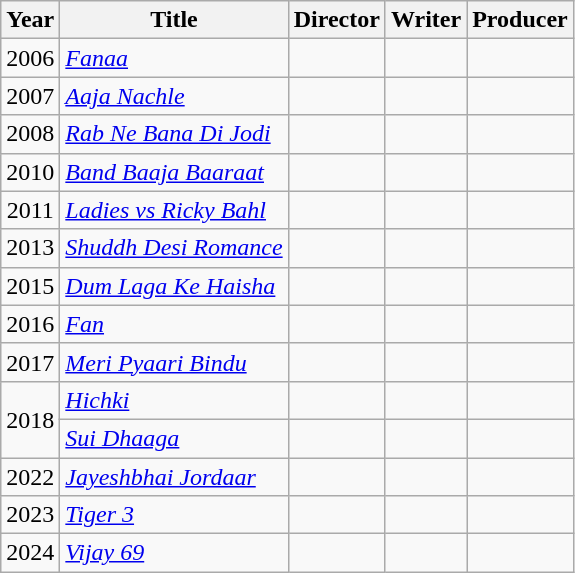<table class="wikitable">
<tr>
<th>Year</th>
<th>Title</th>
<th>Director</th>
<th>Writer</th>
<th>Producer</th>
</tr>
<tr>
<td>2006</td>
<td><a href='#'><em>Fanaa</em></a></td>
<td></td>
<td></td>
<td></td>
</tr>
<tr>
<td>2007</td>
<td><em><a href='#'>Aaja Nachle</a></em></td>
<td></td>
<td></td>
<td></td>
</tr>
<tr>
<td>2008</td>
<td><em><a href='#'>Rab Ne Bana Di Jodi</a></em></td>
<td></td>
<td></td>
<td></td>
</tr>
<tr>
<td style="text-align:center;">2010</td>
<td><em><a href='#'>Band Baaja Baaraat</a></em></td>
<td></td>
<td></td>
<td></td>
</tr>
<tr>
<td style="text-align:center;">2011</td>
<td><em><a href='#'>Ladies vs Ricky Bahl</a></em></td>
<td></td>
<td></td>
<td></td>
</tr>
<tr>
<td style="text-align:center;">2013</td>
<td><em><a href='#'>Shuddh Desi Romance</a></em></td>
<td></td>
<td></td>
<td></td>
</tr>
<tr>
<td style="text-align:center;">2015</td>
<td><em><a href='#'>Dum Laga Ke Haisha</a></em></td>
<td></td>
<td></td>
<td></td>
</tr>
<tr>
<td style="text-align:center;">2016</td>
<td><em><a href='#'>Fan</a></em></td>
<td></td>
<td></td>
<td></td>
</tr>
<tr>
<td style="text-align:center;">2017</td>
<td><em><a href='#'>Meri Pyaari Bindu</a></em></td>
<td></td>
<td></td>
<td></td>
</tr>
<tr>
<td style="text-align:center;" rowspan=2>2018</td>
<td><em><a href='#'>Hichki</a></em></td>
<td></td>
<td></td>
<td></td>
</tr>
<tr>
<td><em><a href='#'>Sui Dhaaga</a></em></td>
<td></td>
<td></td>
<td></td>
</tr>
<tr>
<td style="text-align:center;">2022</td>
<td><em><a href='#'>Jayeshbhai Jordaar</a></em></td>
<td></td>
<td></td>
<td></td>
</tr>
<tr>
<td style="text-align:center;">2023</td>
<td><em><a href='#'>Tiger 3</a></em></td>
<td></td>
<td></td>
<td></td>
</tr>
<tr>
<td>2024</td>
<td><em><a href='#'>Vijay 69</a></em></td>
<td></td>
<td></td>
<td></td>
</tr>
</table>
